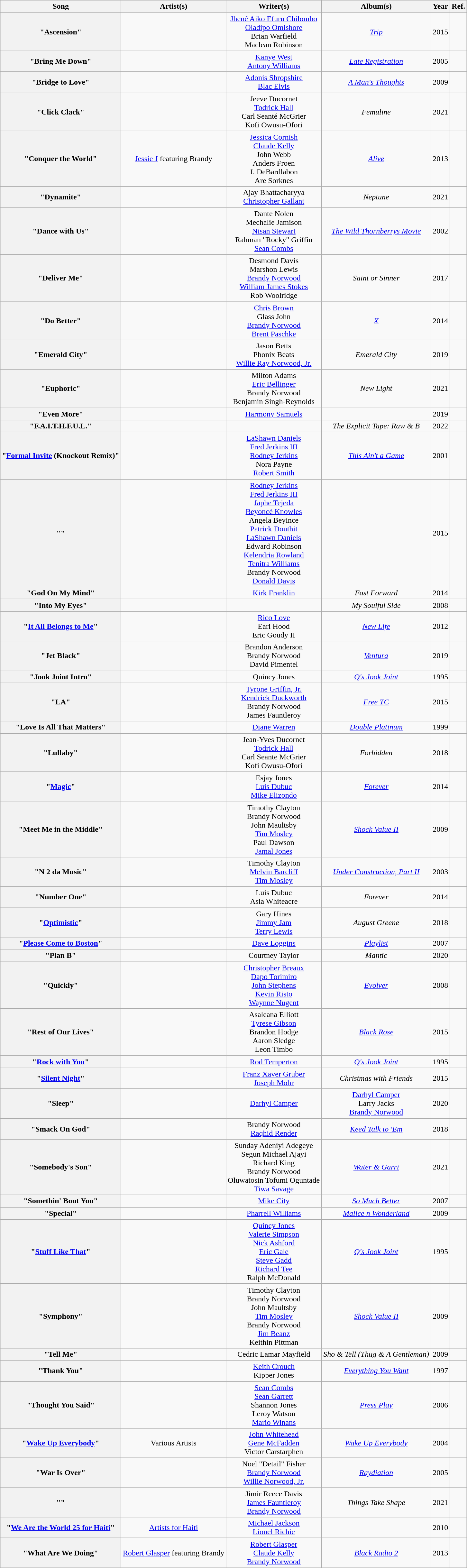<table class="wikitable sortable plainrowheaders" style="text-align:center;">
<tr>
<th scope="col">Song</th>
<th scope="col">Artist(s)</th>
<th scope="col" class="unsortable">Writer(s)</th>
<th scope="col">Album(s)</th>
<th scope="col">Year</th>
<th scope="col" class="unsortable">Ref.</th>
</tr>
<tr>
<th scope=row>"Ascension"</th>
<td></td>
<td><a href='#'>Jhené Aiko Efuru Chilombo</a><br><a href='#'>Oladipo Omishore</a><br>Brian Warfield<br> Maclean Robinson</td>
<td><em><a href='#'>Trip</a></em></td>
<td>2015</td>
<td></td>
</tr>
<tr>
<th scope=row>"Bring Me Down"</th>
<td></td>
<td><a href='#'>Kanye West</a><br><a href='#'>Antony Williams</a></td>
<td><em><a href='#'>Late Registration</a></em></td>
<td>2005</td>
<td></td>
</tr>
<tr>
<th scope=row>"Bridge to Love"</th>
<td></td>
<td><a href='#'>Adonis Shropshire</a><br> <a href='#'>Blac Elvis</a></td>
<td><em><a href='#'>A Man's Thoughts</a></em></td>
<td>2009</td>
<td></td>
</tr>
<tr>
<th scope=row>"Click Clack"</th>
<td></td>
<td>Jeeve Ducornet <br> <a href='#'>Todrick Hall</a> <br> Carl Seanté McGrier <br> Kofi Owusu-Ofori</td>
<td><em>Femuline</em></td>
<td>2021</td>
<td></td>
</tr>
<tr>
<th scope=row>"Conquer the World"</th>
<td><a href='#'>Jessie J</a> featuring Brandy</td>
<td><a href='#'>Jessica Cornish</a><br><a href='#'>Claude Kelly</a><br>John Webb<br>Anders Froen<br>J. DeBardlabon<br>Are Sorknes</td>
<td><em><a href='#'>Alive</a></em></td>
<td>2013</td>
<td></td>
</tr>
<tr>
<th scope=row>"Dynamite"</th>
<td></td>
<td>Ajay Bhattacharyya <br> <a href='#'>Christopher Gallant</a></td>
<td><em>Neptune</em></td>
<td>2021</td>
<td></td>
</tr>
<tr>
<th scope=row>"Dance with Us"</th>
<td></td>
<td>Dante Nolen<br> Mechalie Jamison<br> <a href='#'>Nisan Stewart</a><br> Rahman "Rocky" Griffin<br> <a href='#'>Sean Combs</a></td>
<td><em><a href='#'>The Wild Thornberrys Movie</a></em></td>
<td>2002</td>
<td></td>
</tr>
<tr>
<th scope=row>"Deliver Me"</th>
<td></td>
<td>Desmond Davis <br> Marshon Lewis <br> <a href='#'>Brandy Norwood</a> <br> <a href='#'>William James Stokes</a> <br> Rob Woolridge</td>
<td><em>Saint or Sinner</em></td>
<td>2017</td>
<td></td>
</tr>
<tr>
<th scope=row>"Do Better"</th>
<td></td>
<td><a href='#'>Chris Brown</a> <br> Glass John <br> <a href='#'>Brandy Norwood</a> <br> <a href='#'>Brent Paschke</a></td>
<td><em><a href='#'>X</a></em></td>
<td>2014</td>
<td></td>
</tr>
<tr>
<th scope=row>"Emerald City"</th>
<td></td>
<td>Jason Betts <br> Phonix Beats <br> <a href='#'>Willie Ray Norwood, Jr.</a></td>
<td><em>Emerald City</em></td>
<td>2019</td>
<td></td>
</tr>
<tr>
<th scope=row>"Euphoric"</th>
<td></td>
<td>Milton Adams <br> <a href='#'>Eric Bellinger</a> <br> Brandy Norwood <br> Benjamin Singh-Reynolds</td>
<td><em>New Light</em></td>
<td>2021</td>
<td></td>
</tr>
<tr>
<th scope=row>"Even More"</th>
<td></td>
<td><a href='#'>Harmony Samuels</a></td>
<td></td>
<td>2019</td>
<td></td>
</tr>
<tr>
<th scope=row>"F.A.I.T.H.F.U.L."</th>
<td></td>
<td></td>
<td><em>The Explicit Tape: Raw & B</em></td>
<td>2022</td>
<td></td>
</tr>
<tr>
<th scope=row>"<a href='#'>Formal Invite</a> (Knockout Remix)"</th>
<td></td>
<td><a href='#'>LaShawn Daniels</a><br> <a href='#'>Fred Jerkins III</a><br> <a href='#'>Rodney Jerkins</a><br> Nora Payne<br> <a href='#'>Robert Smith</a></td>
<td><em><a href='#'>This Ain't a Game</a></em></td>
<td>2001</td>
<td></td>
</tr>
<tr>
<th scope=row>""</th>
<td></td>
<td><a href='#'>Rodney Jerkins</a> <br> <a href='#'>Fred Jerkins III</a> <br> <a href='#'>Japhe Tejeda</a> <br> <a href='#'>Beyoncé Knowles</a> <br> Angela Beyince <br> <a href='#'>Patrick Douthit</a> <br> <a href='#'>LaShawn Daniels</a> <br> Edward Robinson <br> <a href='#'>Kelendria Rowland</a> <br> <a href='#'>Tenitra Williams</a> <br> Brandy Norwood <br> <a href='#'>Donald Davis</a></td>
<td></td>
<td>2015</td>
<td></td>
</tr>
<tr>
<th scope=row>"God On My Mind"</th>
<td></td>
<td><a href='#'>Kirk Franklin</a></td>
<td><em>Fast Forward</em></td>
<td>2014</td>
<td></td>
</tr>
<tr>
<th scope=row>"Into My Eyes"</th>
<td></td>
<td></td>
<td><em>My Soulful Side</em></td>
<td>2008</td>
<td></td>
</tr>
<tr>
<th scope=row>"<a href='#'>It All Belongs to Me</a>"</th>
<td></td>
<td><a href='#'>Rico Love</a><br> Earl Hood<br> Eric Goudy II</td>
<td><em><a href='#'>New Life</a></em></td>
<td>2012</td>
<td></td>
</tr>
<tr>
<th scope=row>"Jet Black"</th>
<td></td>
<td>Brandon Anderson <br> Brandy Norwood <br> David Pimentel</td>
<td><em><a href='#'>Ventura</a></em></td>
<td>2019</td>
<td></td>
</tr>
<tr>
<th scope=row>"Jook Joint Intro"</th>
<td></td>
<td>Quincy Jones</td>
<td><em><a href='#'>Q's Jook Joint</a></em></td>
<td>1995</td>
<td></td>
</tr>
<tr>
<th scope=row>"LA"</th>
<td></td>
<td><a href='#'>Tyrone Griffin, Jr.</a><br> <a href='#'>Kendrick Duckworth</a><br>Brandy Norwood<br>James Fauntleroy</td>
<td><em><a href='#'>Free TC</a></em></td>
<td>2015</td>
<td></td>
</tr>
<tr>
<th scope=row>"Love Is All That Matters"</th>
<td></td>
<td><a href='#'>Diane Warren</a></td>
<td><em><a href='#'>Double Platinum</a></em></td>
<td>1999</td>
<td></td>
</tr>
<tr>
<th scope=row>"Lullaby"</th>
<td></td>
<td>Jean-Yves Ducornet <br> <a href='#'>Todrick Hall</a> <br> Carl Seante McGrier <br> Kofi Owusu-Ofori</td>
<td><em>Forbidden</em></td>
<td>2018</td>
<td></td>
</tr>
<tr>
<th scope=row>"<a href='#'>Magic</a>"</th>
<td></td>
<td>Esjay Jones<br><a href='#'>Luis Dubuc</a><br><a href='#'>Mike Elizondo</a></td>
<td><em><a href='#'>Forever</a></em></td>
<td>2014</td>
<td></td>
</tr>
<tr>
<th scope=row>"Meet Me in the Middle"</th>
<td></td>
<td>Timothy Clayton<br> Brandy Norwood<br> John Maultsby<br> <a href='#'>Tim Mosley</a><br> Paul Dawson<br> <a href='#'>Jamal Jones</a></td>
<td><em><a href='#'>Shock Value II</a></em></td>
<td>2009</td>
<td></td>
</tr>
<tr>
<th scope=row>"N 2 da Music"</th>
<td></td>
<td>Timothy Clayton<br> <a href='#'>Melvin Barcliff</a><br> <a href='#'>Tim Mosley</a></td>
<td><em><a href='#'>Under Construction, Part II</a></em></td>
<td>2003</td>
<td></td>
</tr>
<tr>
<th scope=row>"Number One"</th>
<td></td>
<td>Luis Dubuc <br> Asia Whiteacre</td>
<td><em>Forever </em></td>
<td>2014</td>
<td></td>
</tr>
<tr>
<th scope=row>"<a href='#'>Optimistic</a>"</th>
<td></td>
<td>Gary Hines <br> <a href='#'>Jimmy Jam</a> <br> <a href='#'>Terry Lewis</a></td>
<td><em>August Greene</em></td>
<td>2018</td>
<td></td>
</tr>
<tr>
<th scope=row>"<a href='#'>Please Come to Boston</a>"</th>
<td></td>
<td><a href='#'>Dave Loggins</a></td>
<td><em><a href='#'>Playlist</a></em></td>
<td>2007</td>
<td></td>
</tr>
<tr>
<th scope=row>"Plan B"</th>
<td></td>
<td>Courtney Taylor</td>
<td><em>Mantic</em></td>
<td>2020</td>
<td></td>
</tr>
<tr>
<th scope=row>"Quickly"</th>
<td></td>
<td><a href='#'>Christopher Breaux</a><br> <a href='#'>Dapo Torimiro</a><br> <a href='#'>John Stephens</a> <br> <a href='#'>Kevin Risto</a><br> <a href='#'>Waynne Nugent</a></td>
<td><em><a href='#'>Evolver</a></em></td>
<td>2008</td>
<td></td>
</tr>
<tr>
<th scope=row>"Rest of Our Lives"</th>
<td></td>
<td>Asaleana Elliott<br><a href='#'>Tyrese Gibson</a><br>Brandon Hodge<br>Aaron Sledge<br>Leon Timbo</td>
<td><em><a href='#'>Black Rose</a></em></td>
<td>2015</td>
<td></td>
</tr>
<tr>
<th scope=row>"<a href='#'>Rock with You</a>"</th>
<td></td>
<td><a href='#'>Rod Temperton</a></td>
<td><em><a href='#'>Q's Jook Joint</a></em></td>
<td>1995</td>
<td></td>
</tr>
<tr>
<th scope=row>"<a href='#'>Silent Night</a>"</th>
<td></td>
<td><a href='#'>Franz Xaver Gruber</a><br><a href='#'>Joseph Mohr</a></td>
<td><em>Christmas with Friends</em></td>
<td>2015</td>
<td></td>
</tr>
<tr>
<th scope=row>"Sleep"</th>
<td></td>
<td><a href='#'>Darhyl Camper</a></td>
<td><a href='#'>Darhyl Camper</a> <br> Larry Jacks <br> <a href='#'>Brandy Norwood</a></td>
<td>2020</td>
<td></td>
</tr>
<tr>
<th scope=row>"Smack On God"</th>
<td></td>
<td>Brandy Norwood<br><a href='#'>Raqhid Render</a></td>
<td><em><a href='#'>Keed Talk to 'Em</a></em></td>
<td>2018</td>
<td></td>
</tr>
<tr>
<th scope=row>"Somebody's Son"</th>
<td></td>
<td>Sunday Adeniyi Adegeye <br> Segun Michael Ajayi <br> Richard King <br> Brandy Norwood <br> Oluwatosin Tofumi Oguntade <br> <a href='#'>Tiwa Savage</a></td>
<td><em><a href='#'>Water & Garri</a></em></td>
<td>2021</td>
<td></td>
</tr>
<tr>
<th scope=row>"Somethin' Bout You"</th>
<td></td>
<td><a href='#'>Mike City</a></td>
<td><em><a href='#'>So Much Better</a></em></td>
<td>2007</td>
<td></td>
</tr>
<tr>
<th scope=row>"Special"</th>
<td></td>
<td><a href='#'>Pharrell Williams</a></td>
<td><em><a href='#'>Malice n Wonderland</a></em></td>
<td>2009</td>
<td></td>
</tr>
<tr>
<th scope=row>"<a href='#'>Stuff Like That</a>"</th>
<td></td>
<td><a href='#'>Quincy Jones</a><br> <a href='#'>Valerie Simpson</a><br> <a href='#'>Nick Ashford</a><br> <a href='#'>Eric Gale</a><br> <a href='#'>Steve Gadd</a><br> <a href='#'>Richard Tee</a><br> Ralph McDonald</td>
<td><em><a href='#'>Q's Jook Joint</a></em></td>
<td>1995</td>
<td></td>
</tr>
<tr>
<th scope=row>"Symphony"</th>
<td></td>
<td>Timothy Clayton<br> Brandy Norwood<br> John Maultsby<br> <a href='#'>Tim Mosley</a><br> Brandy Norwood<br> <a href='#'>Jim Beanz</a> <br>Keithin Pittman</td>
<td><em><a href='#'>Shock Value II</a></em></td>
<td>2009</td>
<td></td>
</tr>
<tr>
<th scope=row>"Tell Me"</th>
<td></td>
<td>Cedric Lamar Mayfield</td>
<td><em>Sho & Tell (Thug & A Gentleman)</em></td>
<td>2009</td>
<td></td>
</tr>
<tr>
<th scope=row>"Thank You"</th>
<td></td>
<td><a href='#'>Keith Crouch</a><br> Kipper Jones</td>
<td><em><a href='#'>Everything You Want</a></em></td>
<td>1997</td>
<td></td>
</tr>
<tr>
<th scope=row>"Thought You Said"</th>
<td></td>
<td><a href='#'>Sean Combs</a><br> <a href='#'>Sean Garrett</a><br> Shannon Jones<br> Leroy Watson<br> <a href='#'>Mario Winans</a></td>
<td><em><a href='#'>Press Play</a></em></td>
<td>2006</td>
<td></td>
</tr>
<tr>
<th scope=row>"<a href='#'>Wake Up Everybody</a>"</th>
<td>Various Artists</td>
<td><a href='#'>John Whitehead</a><br> <a href='#'>Gene McFadden</a><br> Victor Carstarphen</td>
<td><em><a href='#'>Wake Up Everybody</a></em></td>
<td>2004</td>
<td></td>
</tr>
<tr>
<th scope=row>"War Is Over"</th>
<td></td>
<td>Noel "Detail" Fisher <br> <a href='#'>Brandy Norwood</a> <br> <a href='#'>Willie Norwood, Jr.</a></td>
<td><em><a href='#'>Raydiation</a></em></td>
<td>2005</td>
<td></td>
</tr>
<tr>
<th scope=row>""</th>
<td></td>
<td>Jimir Reece Davis <br> <a href='#'>James Fauntleroy</a> <br> <a href='#'>Brandy Norwood</a></td>
<td><em>Things Take Shape</em></td>
<td>2021</td>
<td></td>
</tr>
<tr>
<th scope=row>"<a href='#'>We Are the World 25 for Haiti</a>"</th>
<td><a href='#'>Artists for Haiti</a></td>
<td><a href='#'>Michael Jackson</a><br> <a href='#'>Lionel Richie</a></td>
<td></td>
<td>2010</td>
<td></td>
</tr>
<tr>
<th scope=row>"What Are We Doing"</th>
<td><a href='#'>Robert Glasper</a> featuring Brandy</td>
<td><a href='#'>Robert Glasper</a> <br> <a href='#'>Claude Kelly</a> <br> <a href='#'>Brandy Norwood</a></td>
<td><em><a href='#'>Black Radio 2</a></em></td>
<td>2013</td>
<td></td>
</tr>
</table>
